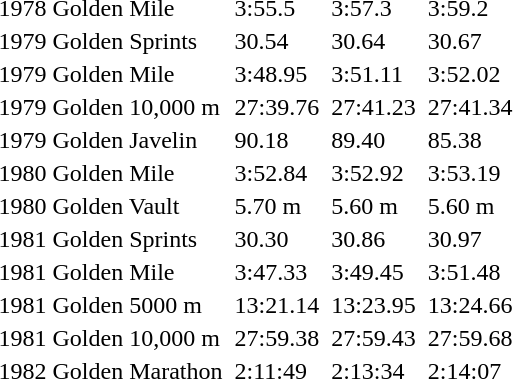<table>
<tr>
<td>1978 Golden Mile</td>
<td></td>
<td>3:55.5</td>
<td></td>
<td>3:57.3</td>
<td></td>
<td>3:59.2</td>
</tr>
<tr>
<td>1979 Golden Sprints</td>
<td></td>
<td>30.54</td>
<td></td>
<td>30.64</td>
<td></td>
<td>30.67</td>
</tr>
<tr>
<td>1979 Golden Mile</td>
<td></td>
<td>3:48.95 </td>
<td></td>
<td>3:51.11</td>
<td></td>
<td>3:52.02</td>
</tr>
<tr>
<td>1979 Golden 10,000 m</td>
<td></td>
<td>27:39.76</td>
<td></td>
<td>27:41.23</td>
<td></td>
<td>27:41.34</td>
</tr>
<tr>
<td>1979 Golden Javelin</td>
<td></td>
<td>90.18</td>
<td></td>
<td>89.40</td>
<td></td>
<td>85.38</td>
</tr>
<tr>
<td>1980 Golden Mile</td>
<td></td>
<td>3:52.84</td>
<td></td>
<td>3:52.92</td>
<td></td>
<td>3:53.19</td>
</tr>
<tr>
<td>1980 Golden Vault</td>
<td></td>
<td>5.70 m</td>
<td></td>
<td>5.60 m</td>
<td></td>
<td>5.60 m</td>
</tr>
<tr>
<td>1981 Golden Sprints</td>
<td></td>
<td>30.30</td>
<td></td>
<td>30.86</td>
<td></td>
<td>30.97</td>
</tr>
<tr>
<td>1981 Golden Mile</td>
<td></td>
<td>3:47.33 </td>
<td></td>
<td>3:49.45</td>
<td></td>
<td>3:51.48</td>
</tr>
<tr>
<td>1981 Golden 5000 m</td>
<td></td>
<td>13:21.14</td>
<td></td>
<td>13:23.95</td>
<td></td>
<td>13:24.66</td>
</tr>
<tr>
<td>1981 Golden 10,000 m</td>
<td></td>
<td>27:59.38</td>
<td></td>
<td>27:59.43</td>
<td></td>
<td>27:59.68</td>
</tr>
<tr>
<td>1982 Golden Marathon</td>
<td></td>
<td>2:11:49</td>
<td></td>
<td>2:13:34</td>
<td></td>
<td>2:14:07</td>
</tr>
</table>
